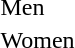<table>
<tr>
<td>Men<br></td>
<td></td>
<td></td>
<td></td>
</tr>
<tr>
<td>Women<br></td>
<td></td>
<td></td>
<td></td>
</tr>
</table>
